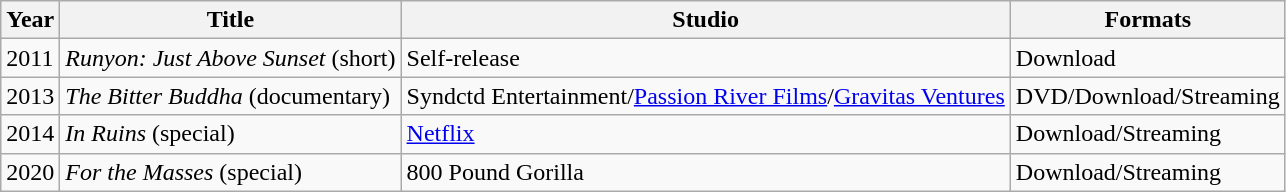<table class = "wikitable sortable">
<tr>
<th>Year</th>
<th>Title</th>
<th>Studio</th>
<th>Formats</th>
</tr>
<tr>
<td>2011</td>
<td><em>Runyon: Just Above Sunset</em> (short)</td>
<td>Self-release</td>
<td>Download</td>
</tr>
<tr>
<td>2013</td>
<td><em>The Bitter Buddha</em> (documentary)</td>
<td>Syndctd Entertainment/<a href='#'>Passion River Films</a>/<a href='#'>Gravitas Ventures</a></td>
<td>DVD/Download/Streaming</td>
</tr>
<tr>
<td>2014</td>
<td><em>In Ruins</em> (special)</td>
<td><a href='#'>Netflix</a></td>
<td>Download/Streaming</td>
</tr>
<tr>
<td>2020</td>
<td><em>For the Masses</em> (special)</td>
<td>800 Pound Gorilla</td>
<td>Download/Streaming</td>
</tr>
</table>
